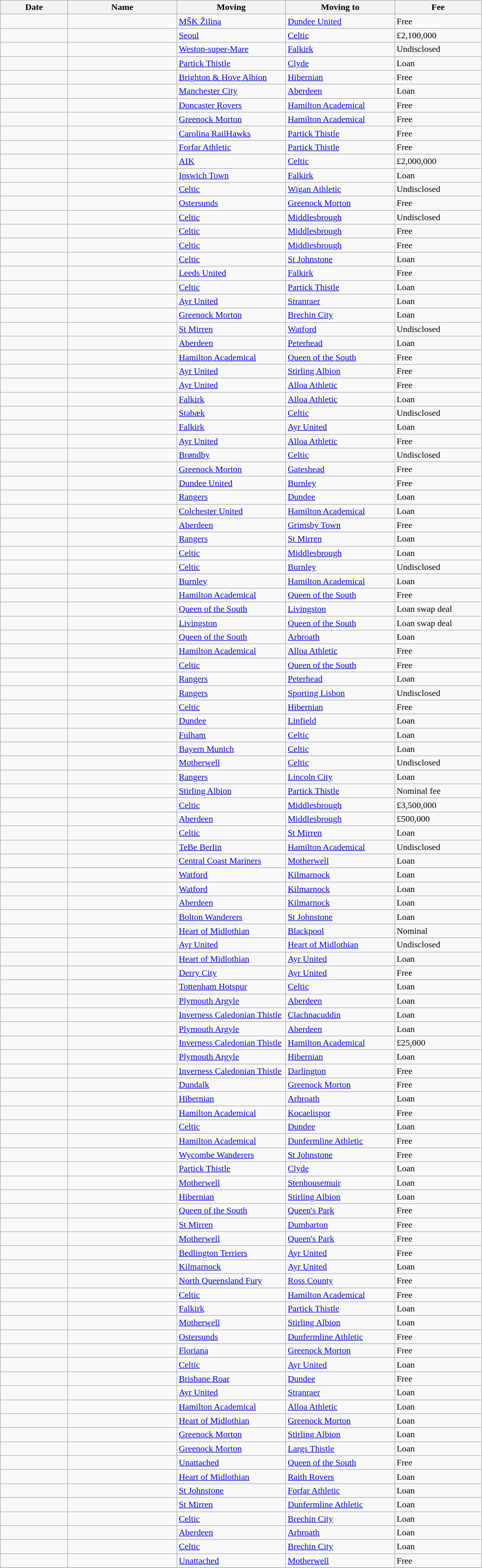<table class="wikitable sortable">
<tr>
<th width=115>Date</th>
<th width=190>Name</th>
<th width=190>Moving</th>
<th width=190>Moving to</th>
<th width=150>Fee</th>
</tr>
<tr>
<td></td>
<td></td>
<td><a href='#'>MŠK Žilina</a></td>
<td><a href='#'>Dundee United</a></td>
<td>Free</td>
</tr>
<tr>
<td></td>
<td></td>
<td><a href='#'>Seoul</a></td>
<td><a href='#'>Celtic</a></td>
<td>£2,100,000</td>
</tr>
<tr>
<td></td>
<td></td>
<td><a href='#'>Weston-super-Mare</a></td>
<td><a href='#'>Falkirk</a></td>
<td>Undisclosed</td>
</tr>
<tr>
<td></td>
<td></td>
<td><a href='#'>Partick Thistle</a></td>
<td><a href='#'>Clyde</a></td>
<td>Loan</td>
</tr>
<tr>
<td></td>
<td></td>
<td><a href='#'>Brighton & Hove Albion</a></td>
<td><a href='#'>Hibernian</a></td>
<td>Free</td>
</tr>
<tr>
<td></td>
<td></td>
<td><a href='#'>Manchester City</a></td>
<td><a href='#'>Aberdeen</a></td>
<td>Loan</td>
</tr>
<tr>
<td></td>
<td></td>
<td><a href='#'>Doncaster Rovers</a></td>
<td><a href='#'>Hamilton Academical</a></td>
<td>Free</td>
</tr>
<tr>
<td></td>
<td></td>
<td><a href='#'>Greenock Morton</a></td>
<td><a href='#'>Hamilton Academical</a></td>
<td>Free</td>
</tr>
<tr>
<td></td>
<td></td>
<td><a href='#'>Carolina RailHawks</a></td>
<td><a href='#'>Partick Thistle</a></td>
<td>Free</td>
</tr>
<tr>
<td></td>
<td></td>
<td><a href='#'>Forfar Athletic</a></td>
<td><a href='#'>Partick Thistle</a></td>
<td>Free</td>
</tr>
<tr>
<td></td>
<td></td>
<td><a href='#'>AIK</a></td>
<td><a href='#'>Celtic</a></td>
<td>£2,000,000</td>
</tr>
<tr>
<td></td>
<td></td>
<td><a href='#'>Ipswich Town</a></td>
<td><a href='#'>Falkirk</a></td>
<td>Loan</td>
</tr>
<tr>
<td></td>
<td></td>
<td><a href='#'>Celtic</a></td>
<td><a href='#'>Wigan Athletic</a></td>
<td>Undisclosed</td>
</tr>
<tr>
<td></td>
<td></td>
<td><a href='#'>Ostersunds</a></td>
<td><a href='#'>Greenock Morton</a></td>
<td>Free</td>
</tr>
<tr>
<td></td>
<td></td>
<td><a href='#'>Celtic</a></td>
<td><a href='#'>Middlesbrough</a></td>
<td>Undisclosed</td>
</tr>
<tr>
<td></td>
<td></td>
<td><a href='#'>Celtic</a></td>
<td><a href='#'>Middlesbrough</a></td>
<td>Free</td>
</tr>
<tr>
<td></td>
<td></td>
<td><a href='#'>Celtic</a></td>
<td><a href='#'>Middlesbrough</a></td>
<td>Free</td>
</tr>
<tr>
<td></td>
<td></td>
<td><a href='#'>Celtic</a></td>
<td><a href='#'>St Johnstone</a></td>
<td>Loan</td>
</tr>
<tr>
<td></td>
<td></td>
<td><a href='#'>Leeds United</a></td>
<td><a href='#'>Falkirk</a></td>
<td>Free</td>
</tr>
<tr>
<td></td>
<td></td>
<td><a href='#'>Celtic</a></td>
<td><a href='#'>Partick Thistle</a></td>
<td>Loan</td>
</tr>
<tr>
<td></td>
<td></td>
<td><a href='#'>Ayr United</a></td>
<td><a href='#'>Stranraer</a></td>
<td>Loan</td>
</tr>
<tr>
<td></td>
<td></td>
<td><a href='#'>Greenock Morton</a></td>
<td><a href='#'>Brechin City</a></td>
<td>Loan</td>
</tr>
<tr>
<td></td>
<td></td>
<td><a href='#'>St Mirren</a></td>
<td><a href='#'>Watford</a></td>
<td>Undisclosed</td>
</tr>
<tr>
<td></td>
<td></td>
<td><a href='#'>Aberdeen</a></td>
<td><a href='#'>Peterhead</a></td>
<td>Loan</td>
</tr>
<tr>
<td></td>
<td></td>
<td><a href='#'>Hamilton Academical</a></td>
<td><a href='#'>Queen of the South</a></td>
<td>Free</td>
</tr>
<tr>
<td></td>
<td></td>
<td><a href='#'>Ayr United</a></td>
<td><a href='#'>Stirling Albion</a></td>
<td>Free</td>
</tr>
<tr>
<td></td>
<td></td>
<td><a href='#'>Ayr United</a></td>
<td><a href='#'>Alloa Athletic</a></td>
<td>Free</td>
</tr>
<tr>
<td></td>
<td></td>
<td><a href='#'>Falkirk</a></td>
<td><a href='#'>Alloa Athletic</a></td>
<td>Loan</td>
</tr>
<tr>
<td></td>
<td></td>
<td><a href='#'>Stabæk</a></td>
<td><a href='#'>Celtic</a></td>
<td>Undisclosed</td>
</tr>
<tr>
<td></td>
<td></td>
<td><a href='#'>Falkirk</a></td>
<td><a href='#'>Ayr United</a></td>
<td>Loan</td>
</tr>
<tr>
<td></td>
<td></td>
<td><a href='#'>Ayr United</a></td>
<td><a href='#'>Alloa Athletic</a></td>
<td>Free</td>
</tr>
<tr>
<td></td>
<td></td>
<td><a href='#'>Brøndby</a></td>
<td><a href='#'>Celtic</a></td>
<td>Undisclosed</td>
</tr>
<tr>
<td></td>
<td></td>
<td><a href='#'>Greenock Morton</a></td>
<td><a href='#'>Gateshead</a></td>
<td>Free</td>
</tr>
<tr>
<td></td>
<td></td>
<td><a href='#'>Dundee United</a></td>
<td><a href='#'>Burnley</a></td>
<td>Free</td>
</tr>
<tr>
<td></td>
<td></td>
<td><a href='#'>Rangers</a></td>
<td><a href='#'>Dundee</a></td>
<td>Loan</td>
</tr>
<tr>
<td></td>
<td></td>
<td><a href='#'>Colchester United</a></td>
<td><a href='#'>Hamilton Academical</a></td>
<td>Loan</td>
</tr>
<tr>
<td></td>
<td></td>
<td><a href='#'>Aberdeen</a></td>
<td><a href='#'>Grimsby Town</a></td>
<td>Free</td>
</tr>
<tr>
<td></td>
<td></td>
<td><a href='#'>Rangers</a></td>
<td><a href='#'>St Mirren</a></td>
<td>Loan</td>
</tr>
<tr>
<td></td>
<td></td>
<td><a href='#'>Celtic</a></td>
<td><a href='#'>Middlesbrough</a></td>
<td>Loan</td>
</tr>
<tr>
<td></td>
<td></td>
<td><a href='#'>Celtic</a></td>
<td><a href='#'>Burnley</a></td>
<td>Undisclosed</td>
</tr>
<tr>
<td></td>
<td></td>
<td><a href='#'>Burnley</a></td>
<td><a href='#'>Hamilton Academical</a></td>
<td>Loan</td>
</tr>
<tr>
<td></td>
<td></td>
<td><a href='#'>Hamilton Academical</a></td>
<td><a href='#'>Queen of the South</a></td>
<td>Free</td>
</tr>
<tr>
<td></td>
<td></td>
<td><a href='#'>Queen of the South</a></td>
<td><a href='#'>Livingston</a></td>
<td>Loan swap deal</td>
</tr>
<tr>
<td></td>
<td></td>
<td><a href='#'>Livingston</a></td>
<td><a href='#'>Queen of the South</a></td>
<td>Loan swap deal</td>
</tr>
<tr>
<td></td>
<td></td>
<td><a href='#'>Queen of the South</a></td>
<td><a href='#'>Arbroath</a></td>
<td>Loan</td>
</tr>
<tr>
<td></td>
<td></td>
<td><a href='#'>Hamilton Academical</a></td>
<td><a href='#'>Alloa Athletic</a></td>
<td>Free</td>
</tr>
<tr>
<td></td>
<td></td>
<td><a href='#'>Celtic</a></td>
<td><a href='#'>Queen of the South</a></td>
<td>Free</td>
</tr>
<tr>
<td></td>
<td></td>
<td><a href='#'>Rangers</a></td>
<td><a href='#'>Peterhead</a></td>
<td>Loan</td>
</tr>
<tr>
<td></td>
<td></td>
<td><a href='#'>Rangers</a></td>
<td><a href='#'>Sporting Lisbon</a></td>
<td>Undisclosed</td>
</tr>
<tr>
<td></td>
<td></td>
<td><a href='#'>Celtic</a></td>
<td><a href='#'>Hibernian</a></td>
<td>Free</td>
</tr>
<tr>
<td></td>
<td></td>
<td><a href='#'>Dundee</a></td>
<td><a href='#'>Linfield</a></td>
<td>Loan</td>
</tr>
<tr>
<td></td>
<td></td>
<td><a href='#'>Fulham</a></td>
<td><a href='#'>Celtic</a></td>
<td>Loan</td>
</tr>
<tr>
<td></td>
<td></td>
<td><a href='#'>Bayern Munich</a></td>
<td><a href='#'>Celtic</a></td>
<td>Loan</td>
</tr>
<tr>
<td></td>
<td></td>
<td><a href='#'>Motherwell</a></td>
<td><a href='#'>Celtic</a></td>
<td>Undisclosed</td>
</tr>
<tr>
<td></td>
<td></td>
<td><a href='#'>Rangers</a></td>
<td><a href='#'>Lincoln City</a></td>
<td>Loan</td>
</tr>
<tr>
<td></td>
<td></td>
<td><a href='#'>Stirling Albion</a></td>
<td><a href='#'>Partick Thistle</a></td>
<td>Nominal fee</td>
</tr>
<tr>
<td></td>
<td></td>
<td><a href='#'>Celtic</a></td>
<td><a href='#'>Middlesbrough</a></td>
<td>£3,500,000</td>
</tr>
<tr>
<td></td>
<td></td>
<td><a href='#'>Aberdeen</a></td>
<td><a href='#'>Middlesbrough</a></td>
<td>£500,000</td>
</tr>
<tr>
<td></td>
<td></td>
<td><a href='#'>Celtic</a></td>
<td><a href='#'>St Mirren</a></td>
<td>Loan</td>
</tr>
<tr>
<td></td>
<td></td>
<td><a href='#'>TeBe Berlin</a></td>
<td><a href='#'>Hamilton Academical</a></td>
<td>Undisclosed</td>
</tr>
<tr>
<td></td>
<td></td>
<td><a href='#'>Central Coast Mariners</a></td>
<td><a href='#'>Motherwell</a></td>
<td>Loan</td>
</tr>
<tr>
<td></td>
<td></td>
<td><a href='#'>Watford</a></td>
<td><a href='#'>Kilmarnock</a></td>
<td>Loan</td>
</tr>
<tr>
<td></td>
<td></td>
<td><a href='#'>Watford</a></td>
<td><a href='#'>Kilmarnock</a></td>
<td>Loan</td>
</tr>
<tr>
<td></td>
<td></td>
<td><a href='#'>Aberdeen</a></td>
<td><a href='#'>Kilmarnock</a></td>
<td>Loan</td>
</tr>
<tr>
<td></td>
<td></td>
<td><a href='#'>Bolton Wanderers</a></td>
<td><a href='#'>St Johnstone</a></td>
<td>Loan</td>
</tr>
<tr>
<td></td>
<td></td>
<td><a href='#'>Heart of Midlothian</a></td>
<td><a href='#'>Blackpool</a></td>
<td>Nominal</td>
</tr>
<tr>
<td></td>
<td></td>
<td><a href='#'>Ayr United</a></td>
<td><a href='#'>Heart of Midlothian</a></td>
<td>Undisclosed</td>
</tr>
<tr>
<td></td>
<td></td>
<td><a href='#'>Heart of Midlothian</a></td>
<td><a href='#'>Ayr United</a></td>
<td>Loan</td>
</tr>
<tr>
<td></td>
<td></td>
<td><a href='#'>Derry City</a></td>
<td><a href='#'>Ayr United</a></td>
<td>Free</td>
</tr>
<tr>
<td></td>
<td></td>
<td><a href='#'>Tottenham Hotspur</a></td>
<td><a href='#'>Celtic</a></td>
<td>Loan</td>
</tr>
<tr>
<td></td>
<td></td>
<td><a href='#'>Plymouth Argyle</a></td>
<td><a href='#'>Aberdeen</a></td>
<td>Loan</td>
</tr>
<tr>
<td></td>
<td></td>
<td><a href='#'>Inverness Caledonian Thistle</a></td>
<td><a href='#'>Clachnacuddin</a></td>
<td>Loan</td>
</tr>
<tr>
<td></td>
<td></td>
<td><a href='#'>Plymouth Argyle</a></td>
<td><a href='#'>Aberdeen</a></td>
<td>Loan</td>
</tr>
<tr>
<td></td>
<td></td>
<td><a href='#'>Inverness Caledonian Thistle</a></td>
<td><a href='#'>Hamilton Academical</a></td>
<td>£25,000</td>
</tr>
<tr>
<td></td>
<td></td>
<td><a href='#'>Plymouth Argyle</a></td>
<td><a href='#'>Hibernian</a></td>
<td>Loan</td>
</tr>
<tr>
<td></td>
<td></td>
<td><a href='#'>Inverness Caledonian Thistle</a></td>
<td><a href='#'>Darlington</a></td>
<td>Free</td>
</tr>
<tr>
<td></td>
<td></td>
<td><a href='#'>Dundalk</a></td>
<td><a href='#'>Greenock Morton</a></td>
<td>Free</td>
</tr>
<tr>
<td></td>
<td></td>
<td><a href='#'>Hibernian</a></td>
<td><a href='#'>Arbroath</a></td>
<td>Loan</td>
</tr>
<tr>
<td></td>
<td></td>
<td><a href='#'>Hamilton Academical</a></td>
<td><a href='#'>Kocaelispor</a></td>
<td>Free</td>
</tr>
<tr>
<td></td>
<td></td>
<td><a href='#'>Celtic</a></td>
<td><a href='#'>Dundee</a></td>
<td>Loan</td>
</tr>
<tr>
<td></td>
<td></td>
<td><a href='#'>Hamilton Academical</a></td>
<td><a href='#'>Dunfermline Athletic</a></td>
<td>Free</td>
</tr>
<tr>
<td></td>
<td></td>
<td><a href='#'>Wycombe Wanderers</a></td>
<td><a href='#'>St Johnstone</a></td>
<td>Free</td>
</tr>
<tr>
<td></td>
<td></td>
<td><a href='#'>Partick Thistle</a></td>
<td><a href='#'>Clyde</a></td>
<td>Loan</td>
</tr>
<tr>
<td></td>
<td></td>
<td><a href='#'>Motherwell</a></td>
<td><a href='#'>Stenhousemuir</a></td>
<td>Loan</td>
</tr>
<tr>
<td></td>
<td></td>
<td><a href='#'>Hibernian</a></td>
<td><a href='#'>Stirling Albion</a></td>
<td>Loan</td>
</tr>
<tr>
<td></td>
<td></td>
<td><a href='#'>Queen of the South</a></td>
<td><a href='#'>Queen's Park</a></td>
<td>Free</td>
</tr>
<tr>
<td></td>
<td></td>
<td><a href='#'>St Mirren</a></td>
<td><a href='#'>Dumbarton</a></td>
<td>Free</td>
</tr>
<tr>
<td></td>
<td></td>
<td><a href='#'>Motherwell</a></td>
<td><a href='#'>Queen's Park</a></td>
<td>Free</td>
</tr>
<tr>
<td></td>
<td></td>
<td><a href='#'>Bedlington Terriers</a></td>
<td><a href='#'>Ayr United</a></td>
<td>Free</td>
</tr>
<tr>
<td></td>
<td></td>
<td><a href='#'>Kilmarnock</a></td>
<td><a href='#'>Ayr United</a></td>
<td>Loan</td>
</tr>
<tr>
<td></td>
<td></td>
<td><a href='#'>North Queensland Fury</a></td>
<td><a href='#'>Ross County</a></td>
<td>Free</td>
</tr>
<tr>
<td></td>
<td></td>
<td><a href='#'>Celtic</a></td>
<td><a href='#'>Hamilton Academical</a></td>
<td>Free</td>
</tr>
<tr>
<td></td>
<td></td>
<td><a href='#'>Falkirk</a></td>
<td><a href='#'>Partick Thistle</a></td>
<td>Loan</td>
</tr>
<tr>
<td></td>
<td></td>
<td><a href='#'>Motherwell</a></td>
<td><a href='#'>Stirling Albion</a></td>
<td>Loan</td>
</tr>
<tr>
<td></td>
<td></td>
<td><a href='#'>Ostersunds</a></td>
<td><a href='#'>Dunfermline Athletic</a></td>
<td>Free</td>
</tr>
<tr>
<td></td>
<td></td>
<td><a href='#'>Floriana</a></td>
<td><a href='#'>Greenock Morton</a></td>
<td>Free</td>
</tr>
<tr>
<td></td>
<td></td>
<td><a href='#'>Celtic</a></td>
<td><a href='#'>Ayr United</a></td>
<td>Loan</td>
</tr>
<tr>
<td></td>
<td></td>
<td><a href='#'>Brisbane Roar</a></td>
<td><a href='#'>Dundee</a></td>
<td>Free</td>
</tr>
<tr>
<td></td>
<td></td>
<td><a href='#'>Ayr United</a></td>
<td><a href='#'>Stranraer</a></td>
<td>Loan</td>
</tr>
<tr>
<td></td>
<td></td>
<td><a href='#'>Hamilton Academical</a></td>
<td><a href='#'>Alloa Athletic</a></td>
<td>Loan</td>
</tr>
<tr>
<td></td>
<td></td>
<td><a href='#'>Heart of Midlothian</a></td>
<td><a href='#'>Greenock Morton</a></td>
<td>Loan</td>
</tr>
<tr>
<td></td>
<td></td>
<td><a href='#'>Greenock Morton</a></td>
<td><a href='#'>Stirling Albion</a></td>
<td>Loan</td>
</tr>
<tr>
<td></td>
<td></td>
<td><a href='#'>Greenock Morton</a></td>
<td><a href='#'>Largs Thistle</a></td>
<td>Loan</td>
</tr>
<tr>
<td></td>
<td></td>
<td><a href='#'>Unattached</a></td>
<td><a href='#'>Queen of the South</a></td>
<td>Free</td>
</tr>
<tr>
<td></td>
<td></td>
<td><a href='#'>Heart of Midlothian</a></td>
<td><a href='#'>Raith Rovers</a></td>
<td>Loan</td>
</tr>
<tr>
<td></td>
<td></td>
<td><a href='#'>St Johnstone</a></td>
<td><a href='#'>Forfar Athletic</a></td>
<td>Loan</td>
</tr>
<tr>
<td></td>
<td></td>
<td><a href='#'>St Mirren</a></td>
<td><a href='#'>Dunfermline Athletic</a></td>
<td>Loan</td>
</tr>
<tr>
<td></td>
<td></td>
<td><a href='#'>Celtic</a></td>
<td><a href='#'>Brechin City</a></td>
<td>Loan</td>
</tr>
<tr>
<td></td>
<td></td>
<td><a href='#'>Aberdeen</a></td>
<td><a href='#'>Arbroath</a></td>
<td>Loan</td>
</tr>
<tr>
<td></td>
<td></td>
<td><a href='#'>Celtic</a></td>
<td><a href='#'>Brechin City</a></td>
<td>Loan</td>
</tr>
<tr>
<td></td>
<td></td>
<td><a href='#'>Unattached</a></td>
<td><a href='#'>Motherwell</a></td>
<td>Free</td>
</tr>
<tr>
</tr>
</table>
